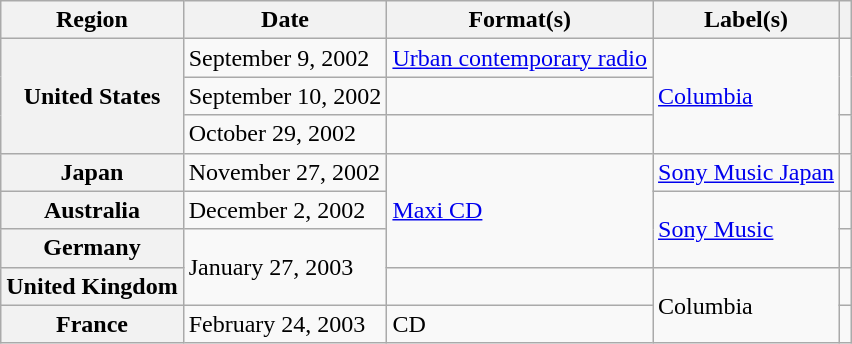<table class="wikitable plainrowheaders">
<tr>
<th scope="col">Region</th>
<th scope="col">Date</th>
<th scope="col">Format(s)</th>
<th scope="col">Label(s)</th>
<th scope="col"></th>
</tr>
<tr>
<th scope="row" rowspan="3">United States</th>
<td>September 9, 2002</td>
<td><a href='#'>Urban contemporary radio</a></td>
<td rowspan="3"><a href='#'>Columbia</a></td>
<td align="center" rowspan="2"></td>
</tr>
<tr>
<td>September 10, 2002</td>
<td></td>
</tr>
<tr>
<td>October 29, 2002</td>
<td></td>
<td></td>
</tr>
<tr>
<th scope="row">Japan</th>
<td>November 27, 2002</td>
<td rowspan="3"><a href='#'>Maxi CD</a></td>
<td><a href='#'>Sony Music Japan</a></td>
<td></td>
</tr>
<tr>
<th scope="row">Australia</th>
<td>December 2, 2002</td>
<td rowspan="2"><a href='#'>Sony Music</a></td>
<td align="center"></td>
</tr>
<tr>
<th scope="row">Germany</th>
<td rowspan="2">January 27, 2003</td>
<td></td>
</tr>
<tr>
<th scope="row">United Kingdom</th>
<td></td>
<td rowspan="2">Columbia</td>
<td align="center"></td>
</tr>
<tr>
<th scope="row">France</th>
<td>February 24, 2003</td>
<td>CD</td>
<td></td>
</tr>
</table>
